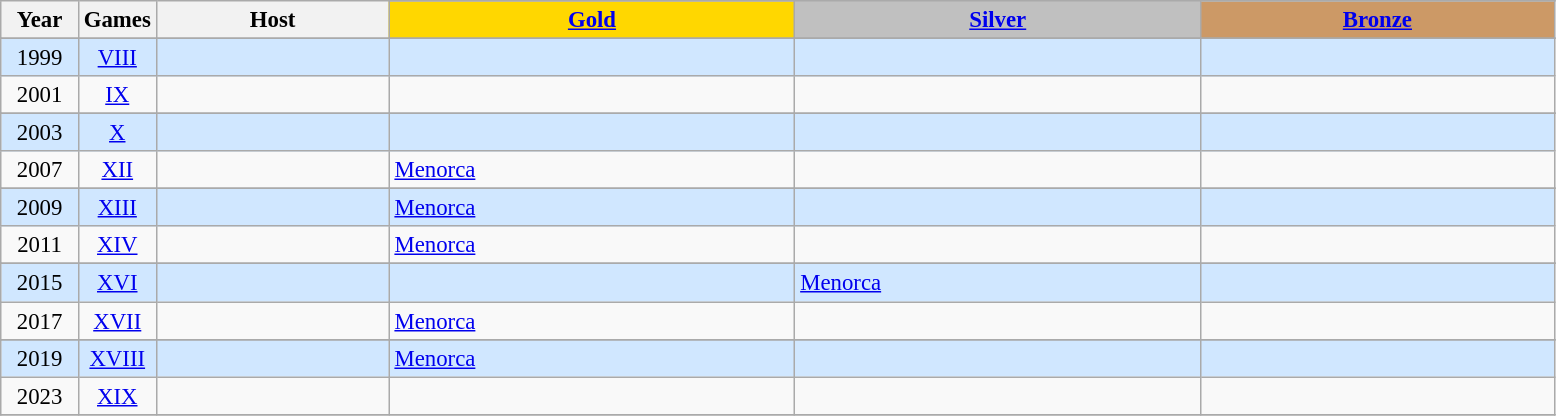<table class="wikitable" style="text-align: center; font-size:95%;">
<tr>
<th rowspan="2" style="width:5%;">Year</th>
<th rowspan="2" style="width:5%;">Games</th>
<th rowspan="2" style="width:15%;">Host</th>
</tr>
<tr>
<th style="background-color: gold"><a href='#'>Gold</a></th>
<th style="background-color: silver"><a href='#'>Silver</a></th>
<th style="background-color: #CC9966"><a href='#'>Bronze</a></th>
</tr>
<tr>
</tr>
<tr style="text-align:center; background:#d0e7ff;">
<td>1999</td>
<td align=center><a href='#'>VIII</a></td>
<td align="left"></td>
<td align="left"></td>
<td align="left"></td>
<td align="left"></td>
</tr>
<tr>
<td>2001</td>
<td align=center><a href='#'>IX</a></td>
<td align="left"></td>
<td align="left"></td>
<td align="left"></td>
<td align="left"> </td>
</tr>
<tr>
</tr>
<tr style="text-align:center; background:#d0e7ff;">
<td>2003</td>
<td align=center><a href='#'>X</a></td>
<td align="left"></td>
<td align="left"> </td>
<td align="left"></td>
<td align="left"></td>
</tr>
<tr>
<td>2007</td>
<td align=center><a href='#'>XII</a></td>
<td align="left"></td>
<td align="left"> <a href='#'>Menorca</a></td>
<td align="left"></td>
<td align="left"></td>
</tr>
<tr>
</tr>
<tr style="text-align:center; background:#d0e7ff;">
<td>2009</td>
<td align=center><a href='#'>XIII</a></td>
<td align="left"></td>
<td align="left"> <a href='#'>Menorca</a></td>
<td align="left"> </td>
<td align="left"></td>
</tr>
<tr>
<td>2011</td>
<td align=center><a href='#'>XIV</a></td>
<td align="left"></td>
<td align="left"> <a href='#'>Menorca</a></td>
<td align="left"></td>
<td align="left"> </td>
</tr>
<tr>
</tr>
<tr style="text-align:center; background:#d0e7ff;">
<td>2015</td>
<td align=center><a href='#'>XVI</a></td>
<td align="left"></td>
<td align="left"></td>
<td align="left"> <a href='#'>Menorca</a></td>
<td align="left"></td>
</tr>
<tr>
<td>2017</td>
<td align=center><a href='#'>XVII</a></td>
<td align="left"></td>
<td align="left"> <a href='#'>Menorca</a></td>
<td align="left"></td>
<td align="left"></td>
</tr>
<tr>
</tr>
<tr style="text-align:center; background:#d0e7ff;">
<td>2019</td>
<td align=center><a href='#'>XVIII</a></td>
<td align="left"></td>
<td align="left"> <a href='#'>Menorca</a></td>
<td align="left"></td>
<td align="left"></td>
</tr>
<tr>
<td>2023</td>
<td align=center><a href='#'>XIX</a></td>
<td align="left"></td>
<td align="left"></td>
<td align="left"></td>
<td align="left"> </td>
</tr>
<tr>
</tr>
</table>
